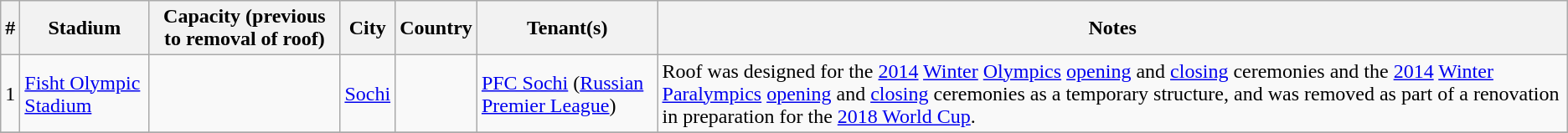<table class="wikitable sortable">
<tr>
<th>#</th>
<th>Stadium</th>
<th>Capacity (previous to removal of roof)</th>
<th>City</th>
<th>Country</th>
<th>Tenant(s)</th>
<th class="unsortable">Notes</th>
</tr>
<tr>
<td>1</td>
<td><a href='#'>Fisht Olympic Stadium</a></td>
<td></td>
<td><a href='#'>Sochi</a></td>
<td></td>
<td><a href='#'>PFC Sochi</a> (<a href='#'>Russian Premier League</a>)</td>
<td>Roof was designed for the <a href='#'>2014</a> <a href='#'>Winter</a> <a href='#'>Olympics</a> <a href='#'>opening</a> and <a href='#'>closing</a> ceremonies and the <a href='#'>2014</a> <a href='#'>Winter</a> <a href='#'>Paralympics</a> <a href='#'>opening</a> and <a href='#'>closing</a> ceremonies as a temporary structure, and was removed as part of a renovation in preparation for the <a href='#'>2018 World Cup</a>.</td>
</tr>
<tr>
</tr>
</table>
